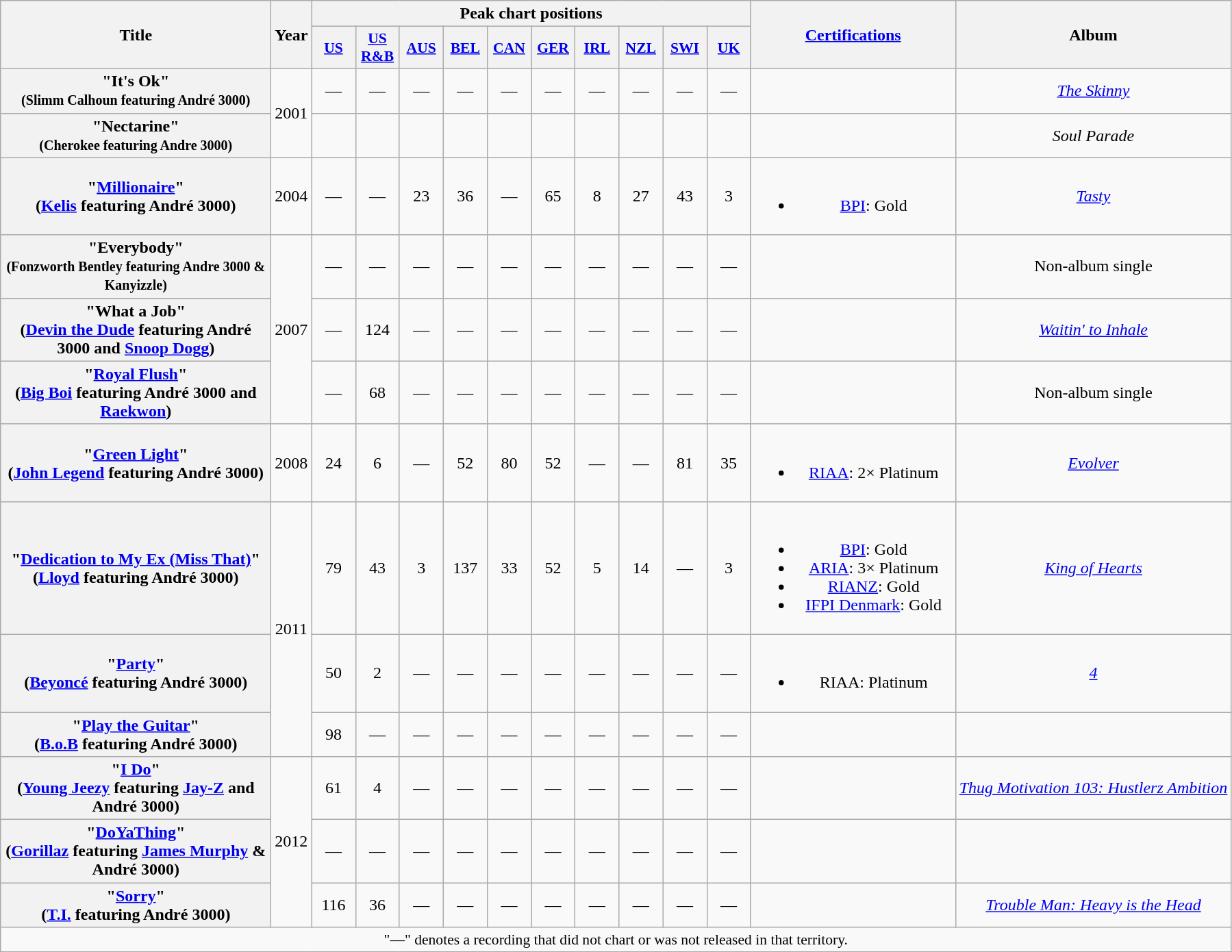<table class="wikitable plainrowheaders" style="text-align:center;">
<tr>
<th scope="col" rowspan="2" style="width:16em;">Title</th>
<th scope="col" rowspan="2">Year</th>
<th scope="col" colspan="10">Peak chart positions</th>
<th scope="col" rowspan="2" style="width:12em;"><a href='#'>Certifications</a></th>
<th scope="col" rowspan="2">Album</th>
</tr>
<tr>
<th scope="col" style="width:2.5em;font-size:90%;"><a href='#'>US</a><br></th>
<th scope="col" style="width:2.5em;font-size:90%;"><a href='#'>US<br>R&B</a><br></th>
<th scope="col" style="width:2.5em;font-size:90%;"><a href='#'>AUS</a><br></th>
<th scope="col" style="width:2.5em;font-size:90%;"><a href='#'>BEL</a><br></th>
<th scope="col" style="width:2.5em;font-size:90%;"><a href='#'>CAN</a><br></th>
<th scope="col" style="width:2.5em;font-size:90%;"><a href='#'>GER</a><br></th>
<th scope="col" style="width:2.5em;font-size:90%;"><a href='#'>IRL</a><br></th>
<th scope="col" style="width:2.5em;font-size:90%;"><a href='#'>NZL</a><br></th>
<th scope="col" style="width:2.5em;font-size:90%;"><a href='#'>SWI</a><br></th>
<th scope="col" style="width:2.5em;font-size:90%;"><a href='#'>UK</a><br></th>
</tr>
<tr>
<th scope="row">"It's Ok"<br><small>(Slimm Calhoun featuring <span>André 3000)</span></small></th>
<td rowspan="2">2001</td>
<td>—</td>
<td>—</td>
<td>—</td>
<td>—</td>
<td>—</td>
<td>—</td>
<td>—</td>
<td>—</td>
<td>—</td>
<td>—</td>
<td></td>
<td><a href='#'><em>The Skinny</em></a></td>
</tr>
<tr>
<th scope="row">"Nectarine"<br><small>(Cherokee featuring Andre 3000)</small></th>
<td></td>
<td></td>
<td></td>
<td></td>
<td></td>
<td></td>
<td></td>
<td></td>
<td></td>
<td></td>
<td></td>
<td><em>Soul Parade</em></td>
</tr>
<tr>
<th scope="row">"<a href='#'>Millionaire</a>" <br><span>(<a href='#'>Kelis</a> featuring André 3000)</span></th>
<td>2004</td>
<td>—</td>
<td>—</td>
<td>23</td>
<td>36</td>
<td>—</td>
<td>65</td>
<td>8</td>
<td>27</td>
<td>43</td>
<td>3</td>
<td><br><ul><li><a href='#'>BPI</a>: Gold</li></ul></td>
<td><em><a href='#'>Tasty</a></em></td>
</tr>
<tr>
<th scope="row">"Everybody"<br><small>(Fonzworth Bentley featuring Andre 3000 & Kanyizzle)</small></th>
<td rowspan="3">2007</td>
<td>—</td>
<td>—</td>
<td>—</td>
<td>—</td>
<td>—</td>
<td>—</td>
<td>—</td>
<td>—</td>
<td>—</td>
<td>—</td>
<td></td>
<td>Non-album single</td>
</tr>
<tr>
<th scope="row">"What a Job" <br><span>(<a href='#'>Devin the Dude</a> featuring André 3000 and <a href='#'>Snoop Dogg</a>)</span></th>
<td>—</td>
<td>124</td>
<td>—</td>
<td>—</td>
<td>—</td>
<td>—</td>
<td>—</td>
<td>—</td>
<td>—</td>
<td>—</td>
<td></td>
<td><em><a href='#'>Waitin' to Inhale</a></em></td>
</tr>
<tr>
<th scope="row">"<a href='#'>Royal Flush</a>" <br><span>(<a href='#'>Big Boi</a> featuring André 3000 and <a href='#'>Raekwon</a>)</span></th>
<td>—</td>
<td>68</td>
<td>—</td>
<td>—</td>
<td>—</td>
<td>—</td>
<td>—</td>
<td>—</td>
<td>—</td>
<td>—</td>
<td></td>
<td>Non-album single</td>
</tr>
<tr>
<th scope="row">"<a href='#'>Green Light</a>" <br><span>(<a href='#'>John Legend</a> featuring André 3000)</span></th>
<td>2008</td>
<td>24</td>
<td>6</td>
<td>—</td>
<td>52</td>
<td>80</td>
<td>52</td>
<td>—</td>
<td>—</td>
<td>81</td>
<td>35</td>
<td><br><ul><li><a href='#'>RIAA</a>: 2× Platinum</li></ul></td>
<td><em><a href='#'>Evolver</a></em></td>
</tr>
<tr>
<th scope="row">"<a href='#'>Dedication to My Ex (Miss That)</a>" <br><span>(<a href='#'>Lloyd</a> featuring André 3000)</span></th>
<td rowspan="3">2011</td>
<td>79</td>
<td>43</td>
<td>3</td>
<td>137</td>
<td>33</td>
<td>52</td>
<td>5</td>
<td>14</td>
<td>—</td>
<td>3</td>
<td><br><ul><li><a href='#'>BPI</a>: Gold</li><li><a href='#'>ARIA</a>: 3× Platinum</li><li><a href='#'>RIANZ</a>: Gold</li><li><a href='#'>IFPI Denmark</a>: Gold</li></ul></td>
<td><em><a href='#'>King of Hearts</a></em></td>
</tr>
<tr>
<th scope="row">"<a href='#'>Party</a>" <br><span>(<a href='#'>Beyoncé</a> featuring André 3000)</span></th>
<td>50</td>
<td>2</td>
<td>—</td>
<td>—</td>
<td>—</td>
<td>—</td>
<td>—</td>
<td>—</td>
<td>—</td>
<td>—</td>
<td><br><ul><li>RIAA: Platinum</li></ul></td>
<td><em><a href='#'>4</a></em></td>
</tr>
<tr>
<th scope="row">"<a href='#'>Play the Guitar</a>" <br><span>(<a href='#'>B.o.B</a> featuring André 3000)</span></th>
<td>98</td>
<td>—</td>
<td>—</td>
<td>—</td>
<td>—</td>
<td>—</td>
<td>—</td>
<td>—</td>
<td>—</td>
<td>—</td>
<td></td>
<td></td>
</tr>
<tr>
<th scope="row">"<a href='#'>I Do</a>"<br><span>(<a href='#'>Young Jeezy</a> featuring <a href='#'>Jay-Z</a> and André 3000)</span></th>
<td rowspan="3">2012</td>
<td>61</td>
<td>4</td>
<td>—</td>
<td>—</td>
<td>—</td>
<td>—</td>
<td>—</td>
<td>—</td>
<td>—</td>
<td>—</td>
<td></td>
<td><em><a href='#'>Thug Motivation 103: Hustlerz Ambition</a></em></td>
</tr>
<tr>
<th scope="row">"<a href='#'>DoYaThing</a>" <br><span>(<a href='#'>Gorillaz</a> featuring <a href='#'>James Murphy</a> & André 3000)</span></th>
<td>—</td>
<td>—</td>
<td>—</td>
<td>—</td>
<td>—</td>
<td>—</td>
<td>—</td>
<td>—</td>
<td>—</td>
<td>—</td>
<td></td>
<td></td>
</tr>
<tr>
<th scope="row">"<a href='#'>Sorry</a>"<br><span>(<a href='#'>T.I.</a> featuring André 3000)</span></th>
<td>116</td>
<td>36</td>
<td>—</td>
<td>—</td>
<td>—</td>
<td>—</td>
<td>—</td>
<td>—</td>
<td>—</td>
<td>—</td>
<td></td>
<td><em><a href='#'>Trouble Man: Heavy is the Head</a></em></td>
</tr>
<tr>
<td colspan="14" style="font-size:90%">"—" denotes a recording that did not chart or was not released in that territory.</td>
</tr>
</table>
